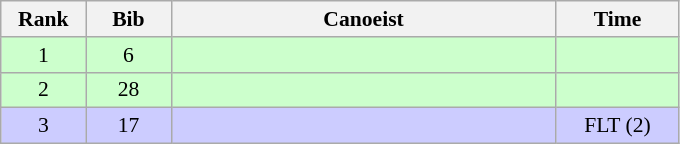<table class="wikitable" style="font-size:90%; text-align:center">
<tr>
<th width="50">Rank</th>
<th width="50">Bib</th>
<th width="250">Canoeist</th>
<th width="75">Time</th>
</tr>
<tr bgcolor="#CCFFCC">
<td>1</td>
<td>6</td>
<td align="left"></td>
<td></td>
</tr>
<tr bgcolor="#CCFFCC">
<td>2</td>
<td>28</td>
<td align="left"></td>
<td></td>
</tr>
<tr bgcolor="#CCCCFF">
<td>3</td>
<td>17</td>
<td align="left"></td>
<td>FLT (2)</td>
</tr>
</table>
